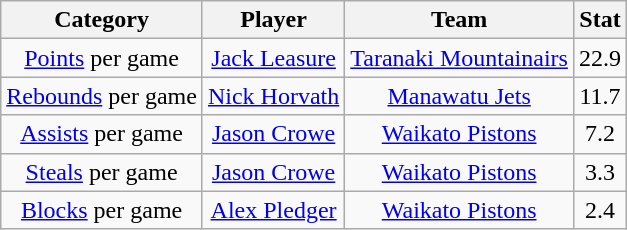<table class="wikitable" style="text-align:center">
<tr>
<th>Category</th>
<th>Player</th>
<th>Team</th>
<th>Stat</th>
</tr>
<tr>
<td><a href='#'>Points</a> per game</td>
<td><a href='#'>Jack Leasure</a></td>
<td><a href='#'>Taranaki Mountainairs</a></td>
<td>22.9</td>
</tr>
<tr>
<td><a href='#'>Rebounds</a> per game</td>
<td><a href='#'>Nick Horvath</a></td>
<td><a href='#'>Manawatu Jets</a></td>
<td>11.7</td>
</tr>
<tr>
<td><a href='#'>Assists</a> per game</td>
<td><a href='#'>Jason Crowe</a></td>
<td><a href='#'>Waikato Pistons</a></td>
<td>7.2</td>
</tr>
<tr>
<td><a href='#'>Steals</a> per game</td>
<td><a href='#'>Jason Crowe</a></td>
<td><a href='#'>Waikato Pistons</a></td>
<td>3.3</td>
</tr>
<tr>
<td><a href='#'>Blocks</a> per game</td>
<td><a href='#'>Alex Pledger</a></td>
<td><a href='#'>Waikato Pistons</a></td>
<td>2.4</td>
</tr>
</table>
